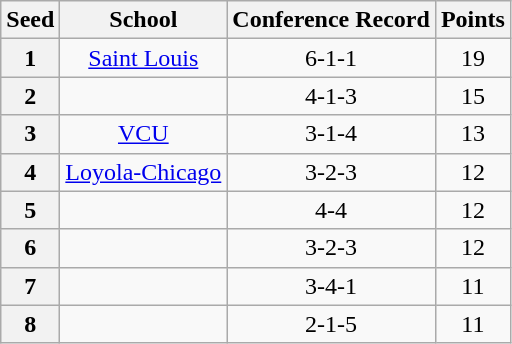<table class="wikitable" style="text-align:center">
<tr>
<th>Seed</th>
<th>School</th>
<th>Conference Record</th>
<th>Points</th>
</tr>
<tr>
<th>1</th>
<td><a href='#'>Saint Louis</a></td>
<td>6-1-1</td>
<td>19</td>
</tr>
<tr>
<th>2</th>
<td></td>
<td>4-1-3</td>
<td>15</td>
</tr>
<tr>
<th>3</th>
<td><a href='#'>VCU</a></td>
<td>3-1-4</td>
<td>13</td>
</tr>
<tr>
<th>4</th>
<td><a href='#'>Loyola-Chicago</a></td>
<td>3-2-3</td>
<td>12</td>
</tr>
<tr>
<th>5</th>
<td></td>
<td>4-4</td>
<td>12</td>
</tr>
<tr>
<th>6</th>
<td></td>
<td>3-2-3</td>
<td>12</td>
</tr>
<tr>
<th>7</th>
<td></td>
<td>3-4-1</td>
<td>11</td>
</tr>
<tr>
<th>8</th>
<td></td>
<td>2-1-5</td>
<td>11</td>
</tr>
</table>
